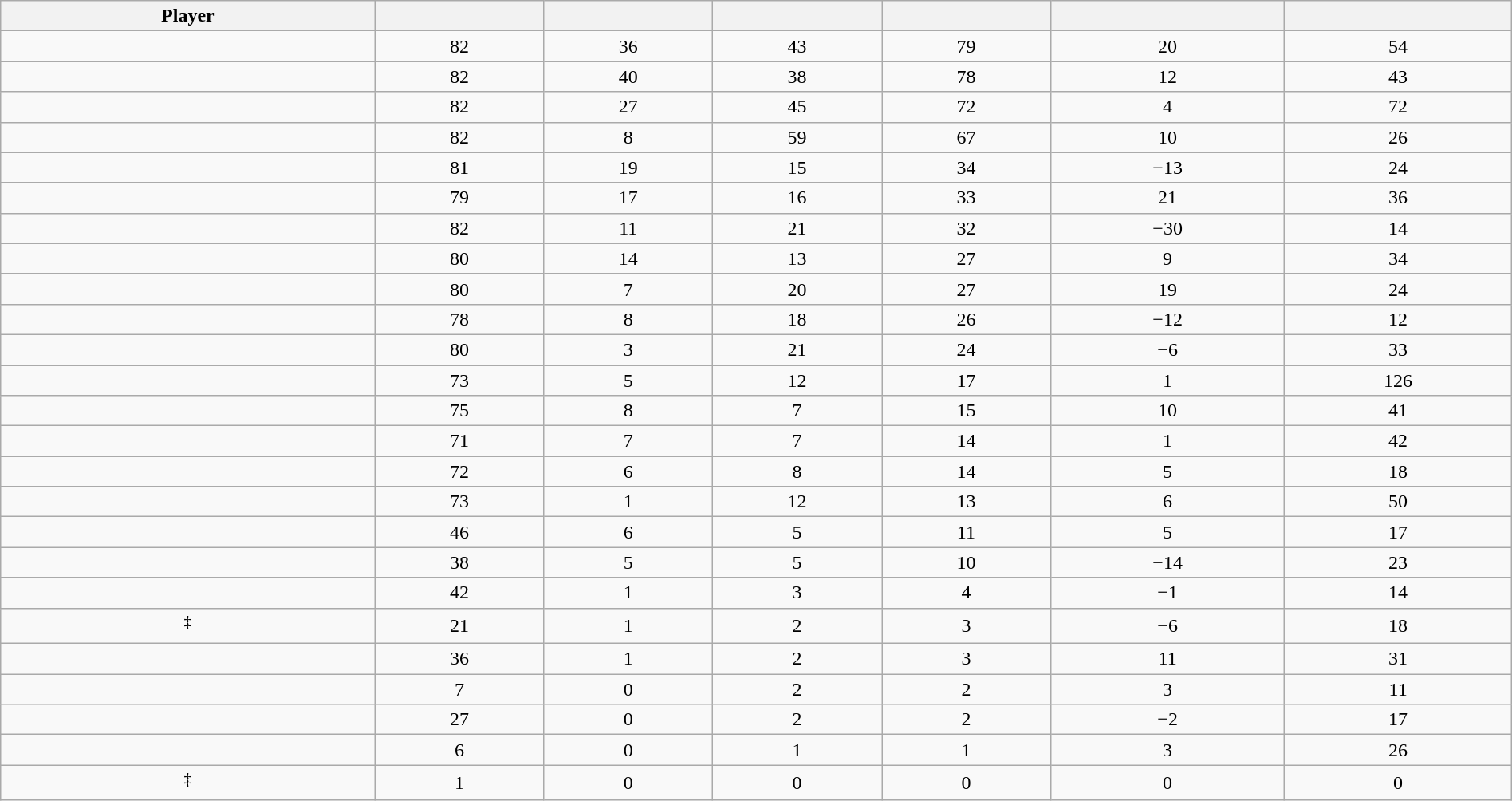<table class="wikitable sortable" style="width:100%; text-align:center;">
<tr>
<th>Player</th>
<th></th>
<th></th>
<th></th>
<th></th>
<th data-sort-type="number"></th>
<th></th>
</tr>
<tr>
<td></td>
<td>82</td>
<td>36</td>
<td>43</td>
<td>79</td>
<td>20</td>
<td>54</td>
</tr>
<tr>
<td></td>
<td>82</td>
<td>40</td>
<td>38</td>
<td>78</td>
<td>12</td>
<td>43</td>
</tr>
<tr>
<td></td>
<td>82</td>
<td>27</td>
<td>45</td>
<td>72</td>
<td>4</td>
<td>72</td>
</tr>
<tr>
<td></td>
<td>82</td>
<td>8</td>
<td>59</td>
<td>67</td>
<td>10</td>
<td>26</td>
</tr>
<tr>
<td></td>
<td>81</td>
<td>19</td>
<td>15</td>
<td>34</td>
<td>−13</td>
<td>24</td>
</tr>
<tr>
<td></td>
<td>79</td>
<td>17</td>
<td>16</td>
<td>33</td>
<td>21</td>
<td>36</td>
</tr>
<tr>
<td></td>
<td>82</td>
<td>11</td>
<td>21</td>
<td>32</td>
<td>−30</td>
<td>14</td>
</tr>
<tr>
<td></td>
<td>80</td>
<td>14</td>
<td>13</td>
<td>27</td>
<td>9</td>
<td>34</td>
</tr>
<tr>
<td></td>
<td>80</td>
<td>7</td>
<td>20</td>
<td>27</td>
<td>19</td>
<td>24</td>
</tr>
<tr>
<td></td>
<td>78</td>
<td>8</td>
<td>18</td>
<td>26</td>
<td>−12</td>
<td>12</td>
</tr>
<tr>
<td></td>
<td>80</td>
<td>3</td>
<td>21</td>
<td>24</td>
<td>−6</td>
<td>33</td>
</tr>
<tr>
<td></td>
<td>73</td>
<td>5</td>
<td>12</td>
<td>17</td>
<td>1</td>
<td>126</td>
</tr>
<tr>
<td></td>
<td>75</td>
<td>8</td>
<td>7</td>
<td>15</td>
<td>10</td>
<td>41</td>
</tr>
<tr>
<td></td>
<td>71</td>
<td>7</td>
<td>7</td>
<td>14</td>
<td>1</td>
<td>42</td>
</tr>
<tr>
<td></td>
<td>72</td>
<td>6</td>
<td>8</td>
<td>14</td>
<td>5</td>
<td>18</td>
</tr>
<tr>
<td></td>
<td>73</td>
<td>1</td>
<td>12</td>
<td>13</td>
<td>6</td>
<td>50</td>
</tr>
<tr>
<td></td>
<td>46</td>
<td>6</td>
<td>5</td>
<td>11</td>
<td>5</td>
<td>17</td>
</tr>
<tr>
<td></td>
<td>38</td>
<td>5</td>
<td>5</td>
<td>10</td>
<td>−14</td>
<td>23</td>
</tr>
<tr>
<td></td>
<td>42</td>
<td>1</td>
<td>3</td>
<td>4</td>
<td>−1</td>
<td>14</td>
</tr>
<tr>
<td><sup>‡</sup></td>
<td>21</td>
<td>1</td>
<td>2</td>
<td>3</td>
<td>−6</td>
<td>18</td>
</tr>
<tr>
<td></td>
<td>36</td>
<td>1</td>
<td>2</td>
<td>3</td>
<td>11</td>
<td>31</td>
</tr>
<tr>
<td></td>
<td>7</td>
<td>0</td>
<td>2</td>
<td>2</td>
<td>3</td>
<td>11</td>
</tr>
<tr>
<td></td>
<td>27</td>
<td>0</td>
<td>2</td>
<td>2</td>
<td>−2</td>
<td>17</td>
</tr>
<tr>
<td></td>
<td>6</td>
<td>0</td>
<td>1</td>
<td>1</td>
<td>3</td>
<td>26</td>
</tr>
<tr>
<td><sup>‡</sup></td>
<td>1</td>
<td>0</td>
<td>0</td>
<td>0</td>
<td>0</td>
<td>0</td>
</tr>
</table>
